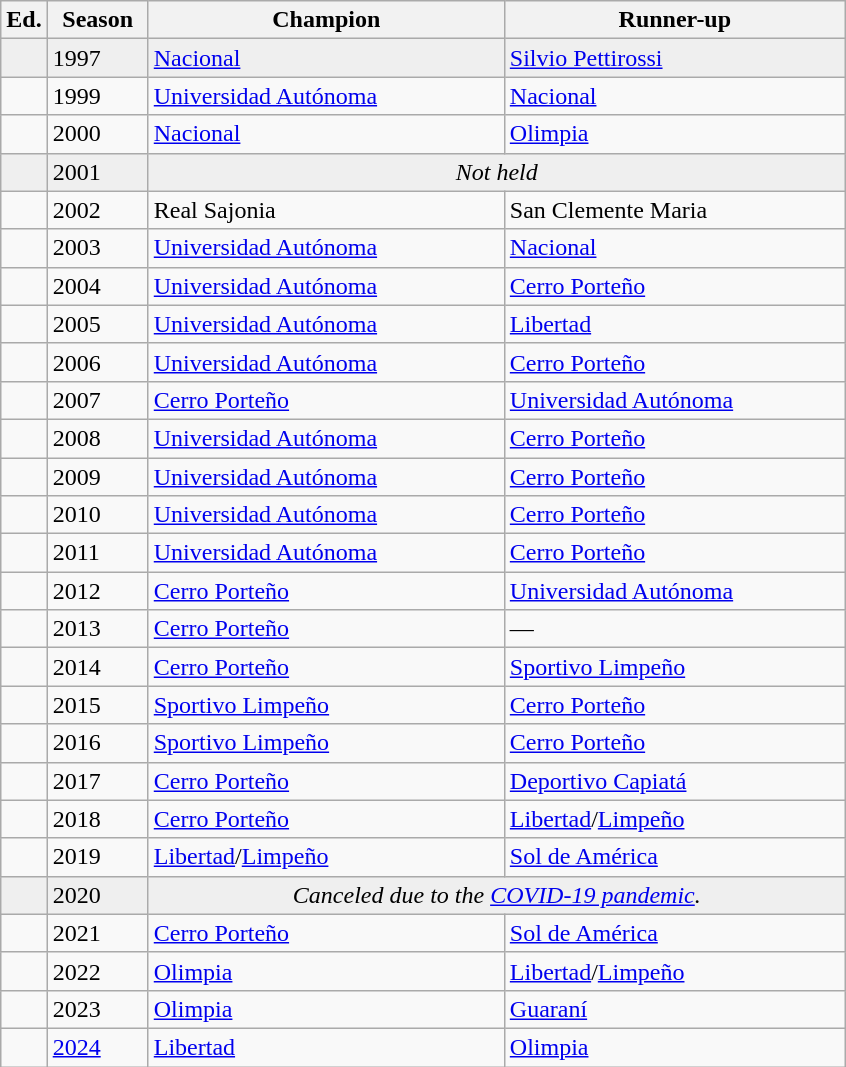<table class="sortable wikitable">
<tr>
<th width=px>Ed.</th>
<th width=60px>Season</th>
<th width=230px>Champion</th>
<th width=220px>Runner-up</th>
</tr>
<tr bgcolor=#efefef>
<td></td>
<td>1997</td>
<td><a href='#'>Nacional</a></td>
<td><a href='#'>Silvio Pettirossi</a></td>
</tr>
<tr>
<td></td>
<td>1999</td>
<td><a href='#'>Universidad Autónoma</a> </td>
<td><a href='#'>Nacional</a></td>
</tr>
<tr>
<td></td>
<td>2000</td>
<td><a href='#'>Nacional</a> </td>
<td><a href='#'>Olimpia</a></td>
</tr>
<tr bgcolor=#efefef>
<td></td>
<td>2001</td>
<td colspan=2 style="text-align:center;"><em>Not held</em></td>
</tr>
<tr>
<td></td>
<td>2002</td>
<td>Real Sajonia </td>
<td>San Clemente Maria</td>
</tr>
<tr>
<td></td>
<td>2003</td>
<td><a href='#'>Universidad Autónoma</a> </td>
<td><a href='#'>Nacional</a></td>
</tr>
<tr>
<td></td>
<td>2004</td>
<td><a href='#'>Universidad Autónoma</a> </td>
<td><a href='#'>Cerro Porteño</a></td>
</tr>
<tr>
<td></td>
<td>2005</td>
<td><a href='#'>Universidad Autónoma</a> </td>
<td><a href='#'>Libertad</a></td>
</tr>
<tr>
<td></td>
<td>2006</td>
<td><a href='#'>Universidad Autónoma</a> </td>
<td><a href='#'>Cerro Porteño</a></td>
</tr>
<tr>
<td></td>
<td>2007</td>
<td><a href='#'>Cerro Porteño</a> </td>
<td><a href='#'>Universidad Autónoma</a></td>
</tr>
<tr>
<td></td>
<td>2008</td>
<td><a href='#'>Universidad Autónoma</a> </td>
<td><a href='#'>Cerro Porteño</a></td>
</tr>
<tr>
<td></td>
<td>2009</td>
<td><a href='#'>Universidad Autónoma</a> </td>
<td><a href='#'>Cerro Porteño</a></td>
</tr>
<tr>
<td></td>
<td>2010</td>
<td><a href='#'>Universidad Autónoma</a> </td>
<td><a href='#'>Cerro Porteño</a></td>
</tr>
<tr>
<td></td>
<td>2011</td>
<td><a href='#'>Universidad Autónoma</a> </td>
<td><a href='#'>Cerro Porteño</a></td>
</tr>
<tr>
<td></td>
<td>2012</td>
<td><a href='#'>Cerro Porteño</a> </td>
<td><a href='#'>Universidad Autónoma</a></td>
</tr>
<tr>
<td></td>
<td>2013</td>
<td><a href='#'>Cerro Porteño</a> </td>
<td>—</td>
</tr>
<tr>
<td></td>
<td>2014</td>
<td><a href='#'>Cerro Porteño</a> </td>
<td><a href='#'>Sportivo Limpeño</a></td>
</tr>
<tr>
<td></td>
<td>2015</td>
<td><a href='#'>Sportivo Limpeño</a> </td>
<td><a href='#'>Cerro Porteño</a></td>
</tr>
<tr>
<td></td>
<td>2016</td>
<td><a href='#'>Sportivo Limpeño</a> </td>
<td><a href='#'>Cerro Porteño</a></td>
</tr>
<tr>
<td></td>
<td>2017</td>
<td><a href='#'>Cerro Porteño</a> </td>
<td><a href='#'>Deportivo Capiatá</a></td>
</tr>
<tr>
<td></td>
<td>2018</td>
<td><a href='#'>Cerro Porteño</a> </td>
<td><a href='#'>Libertad</a>/<a href='#'>Limpeño</a></td>
</tr>
<tr>
<td></td>
<td>2019</td>
<td><a href='#'>Libertad</a>/<a href='#'>Limpeño</a> </td>
<td><a href='#'>Sol de América</a></td>
</tr>
<tr bgcolor=#efefef>
<td></td>
<td>2020</td>
<td colspan=2 style="text-align:center;"><em>Canceled due to the <a href='#'>COVID-19 pandemic</a>.</em></td>
</tr>
<tr>
<td></td>
<td>2021</td>
<td><a href='#'>Cerro Porteño</a> </td>
<td><a href='#'>Sol de América</a></td>
</tr>
<tr>
<td></td>
<td>2022</td>
<td><a href='#'>Olimpia</a> </td>
<td><a href='#'>Libertad</a>/<a href='#'>Limpeño</a></td>
</tr>
<tr>
<td></td>
<td>2023</td>
<td><a href='#'>Olimpia</a> </td>
<td><a href='#'>Guaraní</a></td>
</tr>
<tr>
<td></td>
<td><a href='#'>2024</a></td>
<td><a href='#'>Libertad</a> </td>
<td><a href='#'>Olimpia</a></td>
</tr>
</table>
